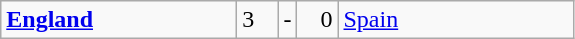<table class="wikitable">
<tr>
<td width=150> <strong><a href='#'>England</a></strong></td>
<td style="width:20px; text-align:left;">3</td>
<td>-</td>
<td style="width:20px; text-align:right;">0</td>
<td width=150> <a href='#'>Spain</a></td>
</tr>
</table>
